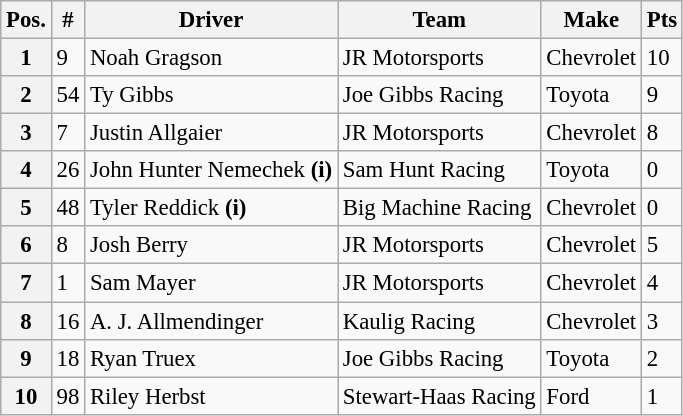<table class="wikitable" style="font-size:95%">
<tr>
<th>Pos.</th>
<th>#</th>
<th>Driver</th>
<th>Team</th>
<th>Make</th>
<th>Pts</th>
</tr>
<tr>
<th>1</th>
<td>9</td>
<td>Noah Gragson</td>
<td>JR Motorsports</td>
<td>Chevrolet</td>
<td>10</td>
</tr>
<tr>
<th>2</th>
<td>54</td>
<td>Ty Gibbs</td>
<td>Joe Gibbs Racing</td>
<td>Toyota</td>
<td>9</td>
</tr>
<tr>
<th>3</th>
<td>7</td>
<td>Justin Allgaier</td>
<td>JR Motorsports</td>
<td>Chevrolet</td>
<td>8</td>
</tr>
<tr>
<th>4</th>
<td>26</td>
<td>John Hunter Nemechek <strong>(i)</strong></td>
<td>Sam Hunt Racing</td>
<td>Toyota</td>
<td>0</td>
</tr>
<tr>
<th>5</th>
<td>48</td>
<td>Tyler Reddick <strong>(i)</strong></td>
<td>Big Machine Racing</td>
<td>Chevrolet</td>
<td>0</td>
</tr>
<tr>
<th>6</th>
<td>8</td>
<td>Josh Berry</td>
<td>JR Motorsports</td>
<td>Chevrolet</td>
<td>5</td>
</tr>
<tr>
<th>7</th>
<td>1</td>
<td>Sam Mayer</td>
<td>JR Motorsports</td>
<td>Chevrolet</td>
<td>4</td>
</tr>
<tr>
<th>8</th>
<td>16</td>
<td>A. J. Allmendinger</td>
<td>Kaulig Racing</td>
<td>Chevrolet</td>
<td>3</td>
</tr>
<tr>
<th>9</th>
<td>18</td>
<td>Ryan Truex</td>
<td>Joe Gibbs Racing</td>
<td>Toyota</td>
<td>2</td>
</tr>
<tr>
<th>10</th>
<td>98</td>
<td>Riley Herbst</td>
<td>Stewart-Haas Racing</td>
<td>Ford</td>
<td>1</td>
</tr>
</table>
